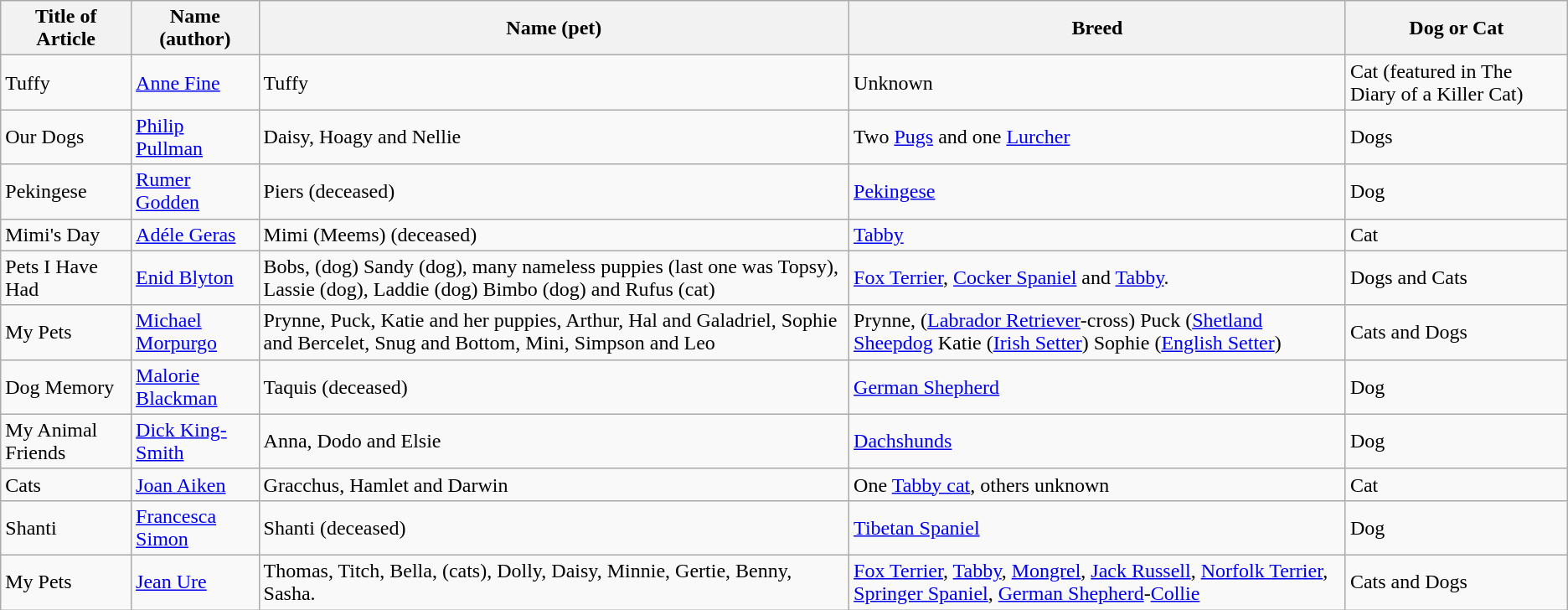<table class="wikitable sortable" border=1>
<tr>
<th>Title of Article</th>
<th>Name (author)</th>
<th>Name (pet)</th>
<th>Breed</th>
<th>Dog or Cat</th>
</tr>
<tr>
<td>Tuffy</td>
<td><a href='#'>Anne Fine</a></td>
<td>Tuffy</td>
<td>Unknown</td>
<td>Cat (featured in The Diary of a Killer Cat)</td>
</tr>
<tr>
<td>Our Dogs</td>
<td><a href='#'>Philip Pullman</a></td>
<td>Daisy, Hoagy and Nellie</td>
<td>Two <a href='#'>Pugs</a> and one <a href='#'>Lurcher</a></td>
<td>Dogs</td>
</tr>
<tr>
<td>Pekingese</td>
<td><a href='#'>Rumer Godden</a></td>
<td>Piers (deceased)</td>
<td><a href='#'>Pekingese</a></td>
<td>Dog</td>
</tr>
<tr>
<td>Mimi's Day</td>
<td><a href='#'>Adéle Geras</a></td>
<td>Mimi (Meems) (deceased)</td>
<td><a href='#'>Tabby</a></td>
<td>Cat</td>
</tr>
<tr>
<td>Pets I Have Had</td>
<td><a href='#'>Enid Blyton</a></td>
<td>Bobs, (dog) Sandy (dog), many nameless puppies (last one was Topsy), Lassie (dog), Laddie (dog) Bimbo (dog) and Rufus (cat)</td>
<td><a href='#'>Fox Terrier</a>, <a href='#'>Cocker Spaniel</a> and <a href='#'>Tabby</a>.</td>
<td>Dogs and Cats</td>
</tr>
<tr>
<td>My Pets</td>
<td><a href='#'>Michael Morpurgo</a></td>
<td>Prynne, Puck, Katie and her puppies, Arthur, Hal and Galadriel, Sophie and Bercelet, Snug and Bottom, Mini, Simpson and Leo</td>
<td>Prynne, (<a href='#'>Labrador Retriever</a>-cross) Puck (<a href='#'>Shetland Sheepdog</a> Katie (<a href='#'>Irish Setter</a>) Sophie (<a href='#'>English Setter</a>)</td>
<td>Cats and Dogs</td>
</tr>
<tr>
<td>Dog Memory</td>
<td><a href='#'>Malorie Blackman</a></td>
<td>Taquis (deceased)</td>
<td><a href='#'>German Shepherd</a></td>
<td>Dog</td>
</tr>
<tr>
<td>My Animal Friends</td>
<td><a href='#'>Dick King-Smith</a></td>
<td>Anna, Dodo and Elsie</td>
<td><a href='#'>Dachshunds</a></td>
<td>Dog</td>
</tr>
<tr>
<td>Cats</td>
<td><a href='#'>Joan Aiken</a></td>
<td>Gracchus, Hamlet and Darwin</td>
<td>One <a href='#'>Tabby cat</a>, others unknown</td>
<td>Cat</td>
</tr>
<tr>
<td>Shanti</td>
<td><a href='#'>Francesca Simon</a></td>
<td>Shanti (deceased)</td>
<td><a href='#'>Tibetan Spaniel</a></td>
<td>Dog</td>
</tr>
<tr>
<td>My Pets</td>
<td><a href='#'>Jean Ure</a></td>
<td>Thomas, Titch, Bella, (cats), Dolly, Daisy, Minnie, Gertie, Benny, Sasha.</td>
<td><a href='#'>Fox Terrier</a>, <a href='#'>Tabby</a>, <a href='#'>Mongrel</a>, <a href='#'>Jack Russell</a>, <a href='#'>Norfolk Terrier</a>, <a href='#'>Springer Spaniel</a>, <a href='#'>German Shepherd</a>-<a href='#'>Collie</a></td>
<td>Cats and Dogs</td>
</tr>
</table>
